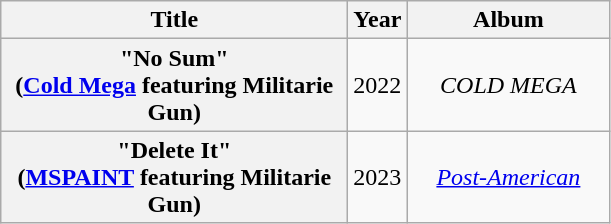<table class="wikitable plainrowheaders" style="text-align:center;">
<tr>
<th scope="col" style="width:14em;">Title</th>
<th scope="col" style="width:1em;">Year</th>
<th scope="col" style="width:8em;">Album</th>
</tr>
<tr>
<th scope="row">"No Sum" <br><span>(<a href='#'>Cold Mega</a> featuring Militarie Gun)</span></th>
<td>2022</td>
<td><em>COLD MEGA</em></td>
</tr>
<tr>
<th scope="row">"Delete It" <br><span>(<a href='#'>MSPAINT</a> featuring Militarie Gun)</span></th>
<td>2023</td>
<td><em><a href='#'>Post-American</a></em></td>
</tr>
</table>
